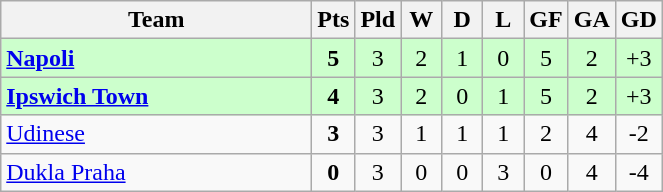<table class="wikitable" style="text-align:center;">
<tr>
<th width=200>Team</th>
<th width=20>Pts</th>
<th width=20>Pld</th>
<th width=20>W</th>
<th width=20>D</th>
<th width=20>L</th>
<th width=20>GF</th>
<th width=20>GA</th>
<th width=20>GD</th>
</tr>
<tr style="background:#ccffcc">
<td style="text-align:left"><strong> <a href='#'>Napoli</a></strong></td>
<td><strong>5</strong></td>
<td>3</td>
<td>2</td>
<td>1</td>
<td>0</td>
<td>5</td>
<td>2</td>
<td>+3</td>
</tr>
<tr style="background:#ccffcc">
<td style="text-align:left"><strong> <a href='#'>Ipswich Town</a></strong></td>
<td><strong>4</strong></td>
<td>3</td>
<td>2</td>
<td>0</td>
<td>1</td>
<td>5</td>
<td>2</td>
<td>+3</td>
</tr>
<tr>
<td style="text-align:left"> <a href='#'>Udinese</a></td>
<td><strong>3</strong></td>
<td>3</td>
<td>1</td>
<td>1</td>
<td>1</td>
<td>2</td>
<td>4</td>
<td>-2</td>
</tr>
<tr>
<td style="text-align:left"> <a href='#'>Dukla Praha</a></td>
<td><strong>0</strong></td>
<td>3</td>
<td>0</td>
<td>0</td>
<td>3</td>
<td>0</td>
<td>4</td>
<td>-4</td>
</tr>
</table>
